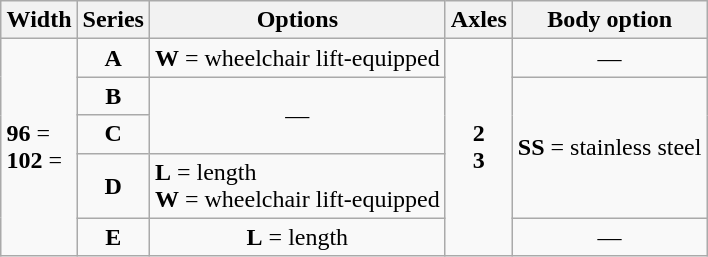<table class="wikitable" style="text-align:center;margin-left:auto;margin-right:auto;border:none;">
<tr>
<th>Width</th>
<th>Series</th>
<th>Options</th>
<th>Axles</th>
<th>Body option</th>
</tr>
<tr>
<td rowspan=5 style="text-align:left"><strong>96</strong> = <br><strong>102</strong> = </td>
<td><strong>A</strong></td>
<td style="text-align:left"><strong>W</strong> = wheelchair lift-equipped</td>
<td rowspan=5><strong>2</strong><br><strong>3</strong></td>
<td>—</td>
</tr>
<tr>
<td><strong>B</strong></td>
<td rowspan=2>—</td>
<td rowspan=3><strong>SS</strong> = stainless steel</td>
</tr>
<tr>
<td><strong>C</strong></td>
</tr>
<tr>
<td><strong>D</strong></td>
<td style="text-align:left"><strong>L</strong> =  length<br><strong>W</strong> = wheelchair lift-equipped</td>
</tr>
<tr>
<td><strong>E</strong></td>
<td><strong>L</strong> =  length</td>
<td>—</td>
</tr>
</table>
